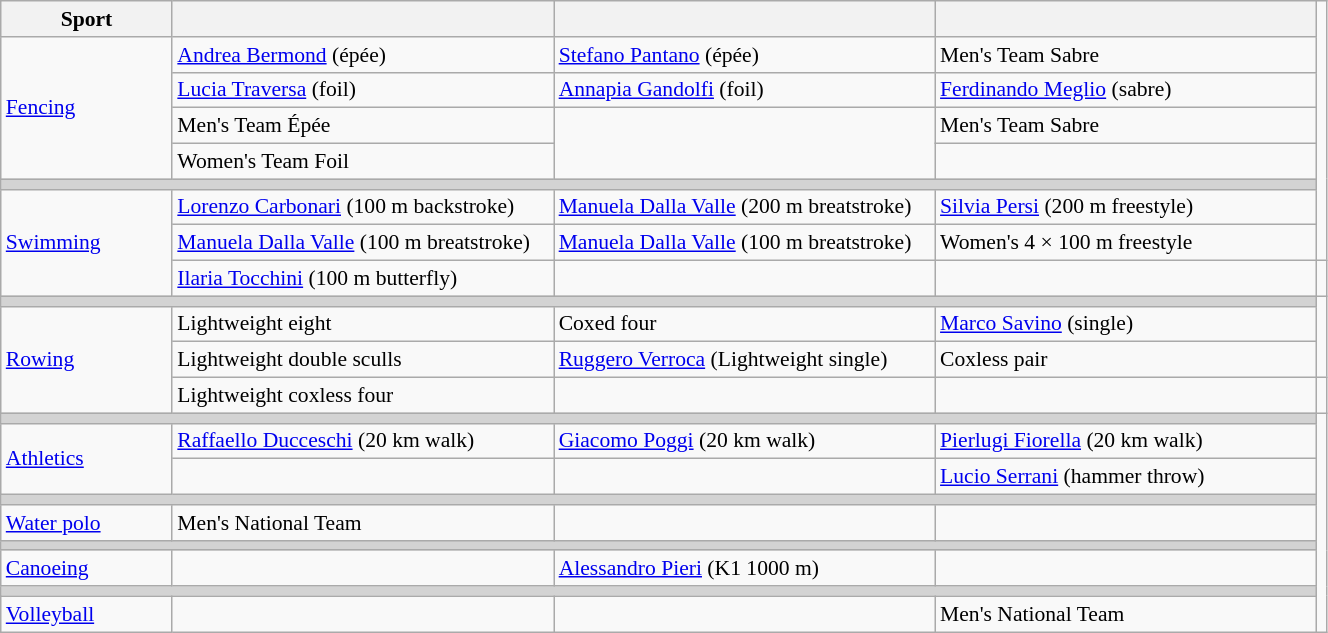<table class="wikitable"  style="width:70%; font-size:90%; text-align:left;">
<tr>
<th width=13%>Sport</th>
<th width=29%></th>
<th width=29%></th>
<th width=29%></th>
</tr>
<tr>
<td rowspan=4> <a href='#'>Fencing</a></td>
<td><a href='#'>Andrea Bermond</a> (épée)</td>
<td><a href='#'>Stefano Pantano</a> (épée)</td>
<td>Men's Team Sabre</td>
</tr>
<tr>
<td><a href='#'>Lucia Traversa</a> (foil)</td>
<td><a href='#'>Annapia Gandolfi</a> (foil)</td>
<td><a href='#'>Ferdinando Meglio</a> (sabre)</td>
</tr>
<tr>
<td>Men's Team Épée</td>
<td rowspan=2></td>
<td>Men's Team Sabre</td>
</tr>
<tr>
<td>Women's Team Foil</td>
<td></td>
</tr>
<tr style="background:lightgrey;">
<td colspan=4></td>
</tr>
<tr>
<td rowspan=3> <a href='#'>Swimming</a></td>
<td><a href='#'>Lorenzo Carbonari</a> (100 m backstroke)</td>
<td><a href='#'>Manuela Dalla Valle</a> (200 m breatstroke)</td>
<td><a href='#'>Silvia Persi</a> (200 m freestyle)</td>
</tr>
<tr>
<td><a href='#'>Manuela Dalla Valle</a> (100 m breatstroke)</td>
<td><a href='#'>Manuela Dalla Valle</a> (100 m breatstroke)</td>
<td>Women's 4 × 100 m freestyle</td>
</tr>
<tr>
<td><a href='#'>Ilaria Tocchini</a> (100 m butterfly)</td>
<td></td>
<td></td>
<td></td>
</tr>
<tr style="background:lightgrey;">
<td colspan=4></td>
</tr>
<tr>
<td rowspan=3> <a href='#'>Rowing</a></td>
<td>Lightweight eight</td>
<td>Coxed four</td>
<td><a href='#'>Marco Savino</a> (single)</td>
</tr>
<tr>
<td>Lightweight double sculls</td>
<td><a href='#'>Ruggero Verroca</a> (Lightweight single)</td>
<td>Coxless pair</td>
</tr>
<tr>
<td>Lightweight coxless four</td>
<td></td>
<td></td>
<td></td>
</tr>
<tr style="background:lightgrey;">
<td colspan=4></td>
</tr>
<tr>
<td rowspan=2> <a href='#'>Athletics</a></td>
<td><a href='#'>Raffaello Ducceschi</a> (20 km walk)</td>
<td><a href='#'>Giacomo Poggi</a> (20 km walk)</td>
<td><a href='#'>Pierlugi Fiorella</a> (20 km walk)</td>
</tr>
<tr>
<td></td>
<td></td>
<td><a href='#'>Lucio Serrani</a> (hammer throw)</td>
</tr>
<tr style="background:lightgrey;">
<td colspan=4></td>
</tr>
<tr>
<td> <a href='#'>Water polo</a></td>
<td>Men's National Team</td>
<td></td>
<td></td>
</tr>
<tr style="background:lightgrey;">
<td colspan=4></td>
</tr>
<tr>
<td> <a href='#'>Canoeing</a></td>
<td></td>
<td><a href='#'>Alessandro Pieri</a> (K1 1000 m)</td>
<td></td>
</tr>
<tr style="background:lightgrey;">
<td colspan=4></td>
</tr>
<tr>
<td> <a href='#'>Volleyball</a></td>
<td></td>
<td></td>
<td>Men's National Team</td>
</tr>
</table>
